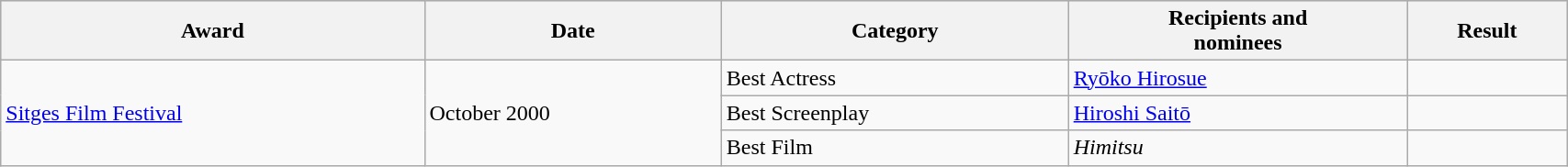<table class="wikitable sortable" width="90%">
<tr style="background:#ccc; text-align:center;">
<th>Award</th>
<th>Date</th>
<th>Category</th>
<th>Recipients and <br>nominees</th>
<th>Result</th>
</tr>
<tr>
<td rowspan=3><a href='#'>Sitges Film Festival</a></td>
<td rowspan=3>October 2000</td>
<td>Best Actress</td>
<td><a href='#'>Ryōko Hirosue</a></td>
<td></td>
</tr>
<tr>
<td>Best Screenplay</td>
<td><a href='#'>Hiroshi Saitō</a></td>
<td></td>
</tr>
<tr>
<td>Best Film</td>
<td><em>Himitsu</em></td>
<td></td>
</tr>
</table>
